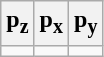<table class="wikitable">
<tr>
<th>p<sub>z</sub></th>
<th>p<sub>x</sub></th>
<th>p<sub>y</sub></th>
</tr>
<tr>
<td></td>
<td></td>
<td></td>
</tr>
</table>
